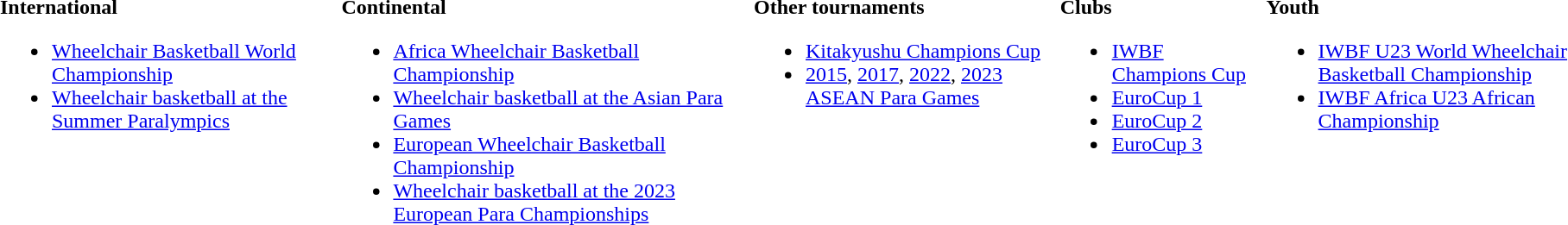<table border="0" cellpadding="2">
<tr valign="top">
<td><br><strong>International</strong><ul><li><a href='#'>Wheelchair Basketball World Championship</a></li><li><a href='#'>Wheelchair basketball at the Summer Paralympics</a></li></ul></td>
<td><br><strong>Continental</strong><ul><li><a href='#'>Africa Wheelchair Basketball Championship</a></li><li><a href='#'>Wheelchair basketball at the Asian Para Games</a></li><li><a href='#'>European Wheelchair Basketball Championship</a></li><li><a href='#'>Wheelchair basketball at the 2023 European Para Championships</a></li></ul></td>
<td><br><strong>Other tournaments</strong><ul><li><a href='#'>Kitakyushu Champions Cup</a></li><li><a href='#'>2015</a>, <a href='#'>2017</a>, <a href='#'>2022</a>, <a href='#'>2023 ASEAN Para Games</a></li></ul></td>
<td><br><strong>Clubs</strong><ul><li><a href='#'>IWBF Champions Cup</a></li><li><a href='#'>EuroCup 1</a></li><li><a href='#'>EuroCup 2</a></li><li><a href='#'>EuroCup 3</a></li></ul></td>
<td><br><strong>Youth</strong><ul><li><a href='#'>IWBF U23 World Wheelchair Basketball Championship</a></li><li><a href='#'>IWBF Africa U23 African Championship</a></li></ul></td>
</tr>
</table>
